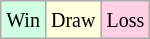<table class="wikitable">
<tr>
<td style="background:#d0ffe3;"><small>Win</small></td>
<td style="background:#ffffdd;"><small>Draw</small></td>
<td style="background:#ffd0e3;"><small>Loss</small></td>
</tr>
</table>
